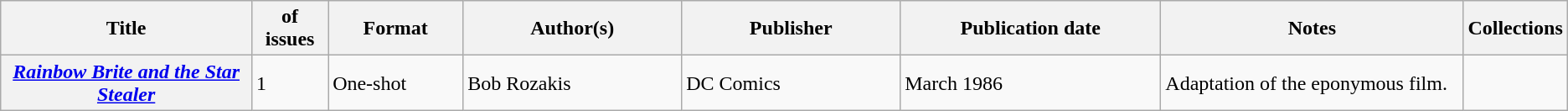<table class="wikitable">
<tr>
<th>Title</th>
<th style="width:40pt"> of issues</th>
<th style="width:75pt">Format</th>
<th style="width:125pt">Author(s)</th>
<th style="width:125pt">Publisher</th>
<th style="width:150pt">Publication date</th>
<th style="width:175pt">Notes</th>
<th>Collections</th>
</tr>
<tr>
<th><em><a href='#'>Rainbow Brite and the Star Stealer</a></em></th>
<td>1</td>
<td>One-shot</td>
<td>Bob Rozakis</td>
<td>DC Comics</td>
<td>March 1986</td>
<td>Adaptation of the eponymous film.</td>
<td></td>
</tr>
</table>
